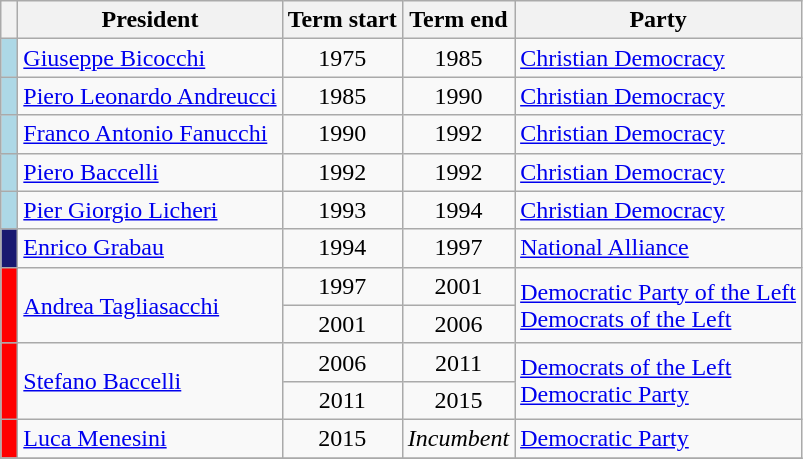<table class="wikitable">
<tr>
<th class=unsortable> </th>
<th>President</th>
<th>Term start</th>
<th>Term end</th>
<th>Party</th>
</tr>
<tr>
<th style="background:#ADD8E6;"></th>
<td><a href='#'>Giuseppe Bicocchi</a></td>
<td align=center>1975</td>
<td align=center>1985</td>
<td><a href='#'>Christian Democracy</a></td>
</tr>
<tr>
<th style="background:#ADD8E6;"></th>
<td><a href='#'>Piero Leonardo Andreucci</a></td>
<td align=center>1985</td>
<td align=center>1990</td>
<td><a href='#'>Christian Democracy</a></td>
</tr>
<tr>
<th style="background:#ADD8E6;"></th>
<td><a href='#'>Franco Antonio Fanucchi</a></td>
<td align=center>1990</td>
<td align=center>1992</td>
<td><a href='#'>Christian Democracy</a></td>
</tr>
<tr>
<th style="background:#ADD8E6;"></th>
<td><a href='#'>Piero Baccelli</a></td>
<td align=center>1992</td>
<td align=center>1992</td>
<td><a href='#'>Christian Democracy</a></td>
</tr>
<tr>
<th style="background:#ADD8E6;"></th>
<td><a href='#'>Pier Giorgio Licheri</a></td>
<td align=center>1993</td>
<td align=center>1994</td>
<td><a href='#'>Christian Democracy</a></td>
</tr>
<tr>
<th style="background:#191970;"></th>
<td><a href='#'>Enrico Grabau</a></td>
<td align=center>1994</td>
<td align=center>1997</td>
<td><a href='#'>National Alliance</a></td>
</tr>
<tr>
<th rowspan=2 style="background:#FF0000;"></th>
<td rowspan=2><a href='#'>Andrea Tagliasacchi</a></td>
<td align=center>1997</td>
<td align=center>2001</td>
<td rowspan=2><a href='#'>Democratic Party of the Left</a><br><a href='#'>Democrats of the Left</a></td>
</tr>
<tr>
<td align=center>2001</td>
<td align=center>2006</td>
</tr>
<tr>
<th rowspan=2 style="background:#FF0000;"></th>
<td rowspan=2><a href='#'>Stefano Baccelli</a></td>
<td align=center>2006</td>
<td align=center>2011</td>
<td rowspan=2><a href='#'>Democrats of the Left</a><br><a href='#'>Democratic Party</a></td>
</tr>
<tr>
<td align=center>2011</td>
<td align=center>2015</td>
</tr>
<tr>
<th style="background:#FF0000;"></th>
<td><a href='#'>Luca Menesini</a></td>
<td align=center>2015</td>
<td align=center><em>Incumbent</em></td>
<td><a href='#'>Democratic Party</a></td>
</tr>
<tr>
</tr>
</table>
